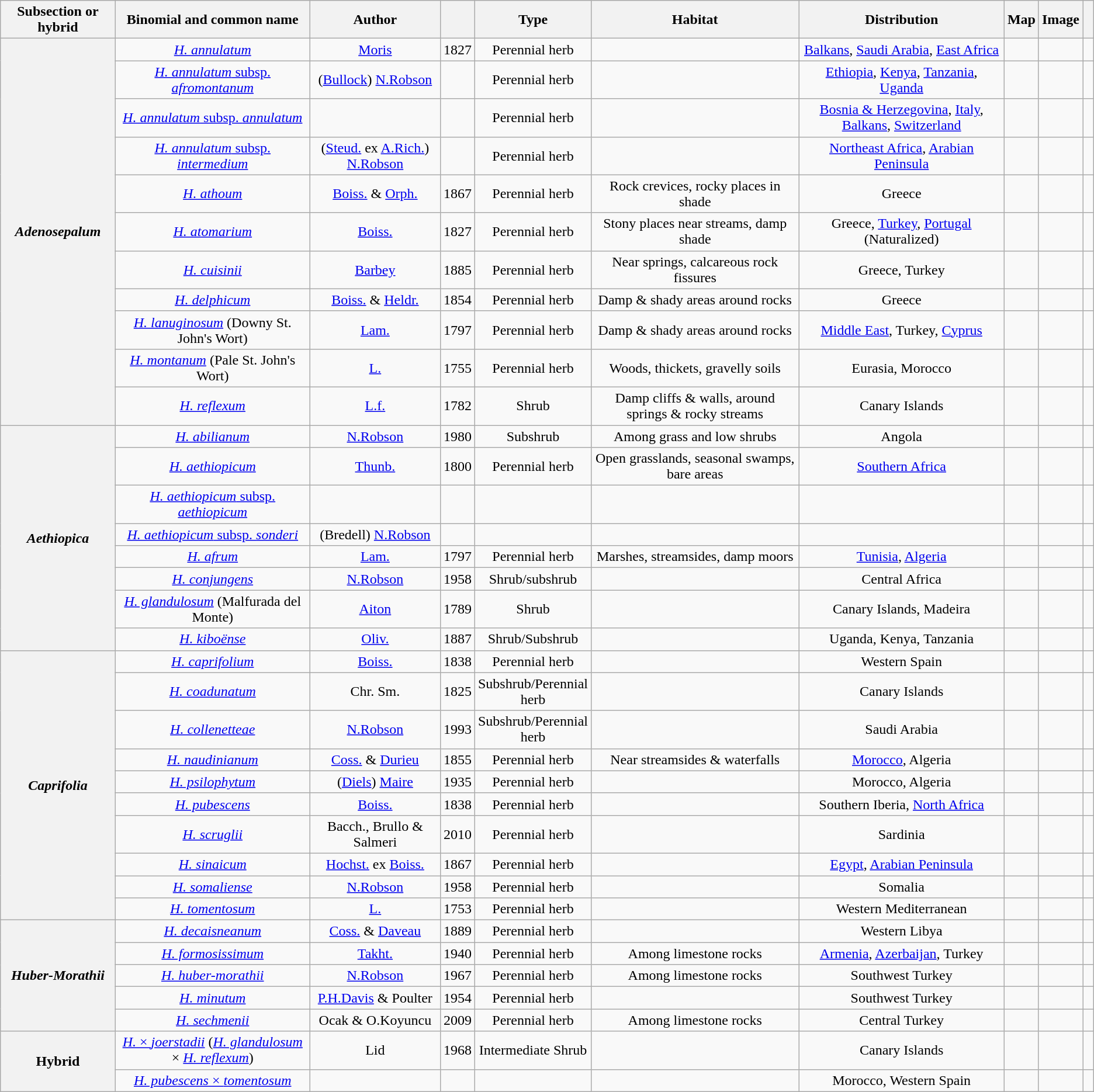<table class="wikitable sortable" style="text-align:center;">
<tr>
<th scope="col">Subsection or hybrid</th>
<th scope="col">Binomial and common name</th>
<th scope="col">Author</th>
<th scope="col"></th>
<th width="1%" scope="col">Type</th>
<th scope="col">Habitat</th>
<th scope="col">Distribution</th>
<th scope="col" class="unsortable">Map</th>
<th scope="col" class="unsortable">Image</th>
<th width="1%" scope="col" class="unsortable"></th>
</tr>
<tr>
<th scope="row" rowspan="11"><em>Adenosepalum</em></th>
<td><em><a href='#'>H. annulatum</a></em></td>
<td><a href='#'>Moris</a></td>
<td>1827</td>
<td>Perennial herb</td>
<td></td>
<td><a href='#'>Balkans</a>, <a href='#'>Saudi Arabia</a>, <a href='#'>East Africa</a></td>
<td></td>
<td></td>
<td></td>
</tr>
<tr>
<td><a href='#'><em>H. annulatum</em> subsp. <em>afromontanum</em></a></td>
<td>(<a href='#'>Bullock</a>) <a href='#'>N.Robson</a></td>
<td></td>
<td>Perennial herb</td>
<td></td>
<td><a href='#'>Ethiopia</a>, <a href='#'>Kenya</a>, <a href='#'>Tanzania</a>, <a href='#'>Uganda</a></td>
<td></td>
<td></td>
<td></td>
</tr>
<tr>
<td><a href='#'><em>H. annulatum</em> subsp. <em>annulatum</em></a></td>
<td></td>
<td></td>
<td>Perennial herb</td>
<td></td>
<td><a href='#'>Bosnia & Herzegovina</a>, <a href='#'>Italy</a>, <a href='#'>Balkans</a>,  <a href='#'>Switzerland</a></td>
<td></td>
<td></td>
<td></td>
</tr>
<tr>
<td><a href='#'><em>H. annulatum</em> subsp. <em>intermedium</em></a></td>
<td>(<a href='#'>Steud.</a> ex <a href='#'>A.Rich.</a>) <a href='#'>N.Robson</a></td>
<td></td>
<td>Perennial herb</td>
<td></td>
<td><a href='#'>Northeast Africa</a>, <a href='#'>Arabian Peninsula</a></td>
<td></td>
<td></td>
<td></td>
</tr>
<tr>
<td><em><a href='#'>H. athoum</a></em></td>
<td><a href='#'>Boiss.</a> & <a href='#'>Orph.</a></td>
<td>1867</td>
<td>Perennial herb</td>
<td>Rock crevices, rocky places in shade</td>
<td>Greece</td>
<td></td>
<td></td>
<td></td>
</tr>
<tr>
<td><a href='#'><em>H. atomarium</em></a></td>
<td><a href='#'>Boiss.</a></td>
<td>1827</td>
<td>Perennial herb</td>
<td>Stony places near streams, damp shade</td>
<td>Greece, <a href='#'>Turkey</a>, <a href='#'>Portugal</a> (Naturalized)</td>
<td></td>
<td></td>
<td></td>
</tr>
<tr>
<td><a href='#'><em>H. cuisinii</em></a></td>
<td><a href='#'>Barbey</a></td>
<td>1885</td>
<td>Perennial herb</td>
<td>Near springs, calcareous rock fissures</td>
<td>Greece, Turkey</td>
<td></td>
<td></td>
<td></td>
</tr>
<tr>
<td><a href='#'><em>H. delphicum</em></a></td>
<td><a href='#'>Boiss.</a> & <a href='#'>Heldr.</a></td>
<td>1854</td>
<td>Perennial herb</td>
<td>Damp & shady areas around rocks</td>
<td>Greece</td>
<td></td>
<td></td>
<td></td>
</tr>
<tr>
<td><em><a href='#'>H. lanuginosum</a></em> (Downy St. John's Wort)</td>
<td><a href='#'>Lam.</a></td>
<td>1797</td>
<td>Perennial herb</td>
<td>Damp & shady areas around rocks</td>
<td><a href='#'>Middle East</a>, Turkey, <a href='#'>Cyprus</a></td>
<td></td>
<td></td>
<td></td>
</tr>
<tr>
<td><em><a href='#'>H. montanum</a></em> (Pale St. John's Wort)</td>
<td><a href='#'>L.</a></td>
<td>1755</td>
<td>Perennial herb</td>
<td>Woods, thickets, gravelly soils</td>
<td>Eurasia, Morocco</td>
<td></td>
<td></td>
<td></td>
</tr>
<tr>
<td><a href='#'><em>H. reflexum</em></a></td>
<td><a href='#'>L.f.</a></td>
<td>1782</td>
<td>Shrub</td>
<td>Damp cliffs & walls, around springs & rocky streams</td>
<td>Canary Islands</td>
<td></td>
<td></td>
<td></td>
</tr>
<tr>
<th scope="row" rowspan="8"><em>Aethiopica</em></th>
<td><em><a href='#'>H. abilianum</a></em></td>
<td><a href='#'>N.Robson</a></td>
<td>1980</td>
<td>Subshrub</td>
<td>Among grass and low shrubs</td>
<td>Angola</td>
<td></td>
<td></td>
<td></td>
</tr>
<tr>
<td><em><a href='#'>H. aethiopicum</a></em></td>
<td><a href='#'>Thunb.</a></td>
<td>1800</td>
<td>Perennial herb</td>
<td>Open grasslands, seasonal swamps, bare areas</td>
<td><a href='#'>Southern Africa</a></td>
<td></td>
<td></td>
<td></td>
</tr>
<tr>
<td><a href='#'><em>H. aethiopicum</em> subsp. <em>aethiopicum</em></a></td>
<td></td>
<td></td>
<td></td>
<td></td>
<td></td>
<td></td>
<td></td>
<td></td>
</tr>
<tr>
<td><a href='#'><em>H. aethiopicum</em> subsp. <em>sonderi</em></a></td>
<td>(Bredell) <a href='#'>N.Robson</a></td>
<td></td>
<td></td>
<td></td>
<td></td>
<td></td>
<td></td>
<td></td>
</tr>
<tr>
<td><a href='#'><em>H. afrum</em></a></td>
<td><a href='#'>Lam.</a></td>
<td>1797</td>
<td>Perennial herb</td>
<td>Marshes, streamsides, damp moors</td>
<td><a href='#'>Tunisia</a>, <a href='#'>Algeria</a></td>
<td></td>
<td></td>
<td></td>
</tr>
<tr>
<td><em><a href='#'>H. conjungens</a></em></td>
<td><a href='#'>N.Robson</a></td>
<td>1958</td>
<td>Shrub/subshrub</td>
<td></td>
<td>Central Africa</td>
<td></td>
<td></td>
<td></td>
</tr>
<tr>
<td><a href='#'><em>H. glandulosum</em></a> (Malfurada del Monte)</td>
<td><a href='#'>Aiton</a></td>
<td>1789</td>
<td>Shrub</td>
<td></td>
<td>Canary Islands, Madeira</td>
<td></td>
<td></td>
<td></td>
</tr>
<tr>
<td><em><a href='#'>H. kiboënse</a></em></td>
<td><a href='#'>Oliv.</a></td>
<td>1887</td>
<td>Shrub/Subshrub</td>
<td></td>
<td>Uganda, Kenya, Tanzania</td>
<td></td>
<td></td>
<td></td>
</tr>
<tr>
<th scope="row" rowspan="10"><em>Caprifolia</em></th>
<td><a href='#'><em>H. caprifolium</em></a></td>
<td><a href='#'>Boiss.</a></td>
<td>1838</td>
<td>Perennial herb</td>
<td></td>
<td>Western Spain</td>
<td></td>
<td></td>
<td></td>
</tr>
<tr>
<td><a href='#'><em>H. coadunatum</em></a></td>
<td>Chr. Sm.</td>
<td>1825</td>
<td>Subshrub/Perennial herb</td>
<td></td>
<td>Canary Islands</td>
<td></td>
<td></td>
<td></td>
</tr>
<tr>
<td><a href='#'><em>H. collenetteae</em></a></td>
<td><a href='#'>N.Robson</a></td>
<td>1993</td>
<td>Subshrub/Perennial herb</td>
<td></td>
<td>Saudi Arabia</td>
<td></td>
<td></td>
<td></td>
</tr>
<tr>
<td><em><a href='#'>H. naudinianum</a></em></td>
<td><a href='#'>Coss.</a> & <a href='#'>Durieu</a></td>
<td>1855</td>
<td>Perennial herb</td>
<td>Near streamsides & waterfalls</td>
<td><a href='#'>Morocco</a>, Algeria</td>
<td></td>
<td></td>
<td></td>
</tr>
<tr>
<td><a href='#'><em>H. psilophytum</em></a></td>
<td>(<a href='#'>Diels</a>) <a href='#'>Maire</a></td>
<td>1935</td>
<td>Perennial herb</td>
<td></td>
<td>Morocco, Algeria</td>
<td></td>
<td></td>
<td></td>
</tr>
<tr>
<td><em><a href='#'>H. pubescens</a></em></td>
<td><a href='#'>Boiss.</a></td>
<td>1838</td>
<td>Perennial herb</td>
<td></td>
<td>Southern Iberia, <a href='#'>North Africa</a></td>
<td></td>
<td></td>
<td></td>
</tr>
<tr>
<td><a href='#'><em>H. scruglii</em></a></td>
<td>Bacch., Brullo & Salmeri</td>
<td>2010</td>
<td>Perennial herb</td>
<td></td>
<td>Sardinia</td>
<td></td>
<td></td>
<td></td>
</tr>
<tr>
<td><em><a href='#'>H. sinaicum</a></em></td>
<td><a href='#'>Hochst.</a> ex <a href='#'>Boiss.</a></td>
<td>1867</td>
<td>Perennial herb</td>
<td></td>
<td><a href='#'>Egypt</a>, <a href='#'>Arabian Peninsula</a></td>
<td></td>
<td></td>
<td></td>
</tr>
<tr>
<td><a href='#'><em>H. somaliense</em></a></td>
<td><a href='#'>N.Robson</a></td>
<td>1958</td>
<td>Perennial herb</td>
<td></td>
<td>Somalia</td>
<td></td>
<td></td>
<td></td>
</tr>
<tr>
<td><em><a href='#'>H. tomentosum</a></em></td>
<td><a href='#'>L.</a></td>
<td>1753</td>
<td>Perennial herb</td>
<td></td>
<td>Western Mediterranean</td>
<td></td>
<td></td>
<td></td>
</tr>
<tr>
<th scope="row" rowspan="5"><em>Huber-Morathii</em></th>
<td><em><a href='#'>H. decaisneanum</a></em></td>
<td><a href='#'>Coss.</a> & <a href='#'>Daveau</a></td>
<td>1889</td>
<td>Perennial herb</td>
<td></td>
<td>Western Libya</td>
<td></td>
<td></td>
<td></td>
</tr>
<tr>
<td><em><a href='#'>H. formosissimum</a></em></td>
<td><a href='#'>Takht.</a></td>
<td>1940</td>
<td>Perennial herb</td>
<td>Among limestone rocks</td>
<td><a href='#'>Armenia</a>, <a href='#'>Azerbaijan</a>, Turkey</td>
<td></td>
<td></td>
<td></td>
</tr>
<tr>
<td><em><a href='#'>H. huber-morathii</a></em></td>
<td><a href='#'>N.Robson</a></td>
<td>1967</td>
<td>Perennial herb</td>
<td>Among limestone rocks</td>
<td>Southwest Turkey</td>
<td></td>
<td></td>
<td></td>
</tr>
<tr>
<td><em><a href='#'>H. minutum</a></em></td>
<td><a href='#'>P.H.Davis</a> & Poulter</td>
<td>1954</td>
<td>Perennial herb</td>
<td></td>
<td>Southwest Turkey</td>
<td></td>
<td></td>
<td></td>
</tr>
<tr>
<td><em><a href='#'>H. sechmenii</a></em></td>
<td>Ocak & O.Koyuncu</td>
<td>2009</td>
<td>Perennial herb</td>
<td>Among limestone rocks</td>
<td>Central Turkey</td>
<td></td>
<td></td>
<td></td>
</tr>
<tr>
<th scope="row" rowspan="2">Hybrid</th>
<td><a href='#'><em>H.</em> × <em>joerstadii</em></a> (<em><a href='#'>H. glandulosum</a></em> × <em><a href='#'>H. reflexum</a></em>)</td>
<td>Lid</td>
<td>1968</td>
<td>Intermediate Shrub</td>
<td></td>
<td>Canary Islands</td>
<td></td>
<td></td>
<td></td>
</tr>
<tr>
<td><a href='#'><em>H. pubescens</em> × <em>tomentosum</em></a></td>
<td></td>
<td></td>
<td></td>
<td></td>
<td>Morocco, Western Spain</td>
<td></td>
<td></td>
<td></td>
</tr>
</table>
